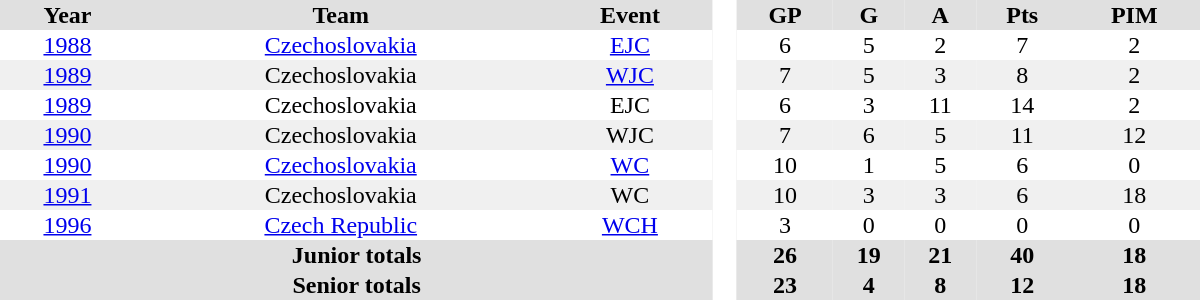<table border="0" cellpadding="1" cellspacing="0" style="text-align:center; width:50em">
<tr ALIGN="center" bgcolor="#e0e0e0">
<th>Year</th>
<th>Team</th>
<th>Event</th>
<th rowspan="99" bgcolor="#ffffff"> </th>
<th>GP</th>
<th>G</th>
<th>A</th>
<th>Pts</th>
<th>PIM</th>
</tr>
<tr>
<td><a href='#'>1988</a></td>
<td><a href='#'>Czechoslovakia</a></td>
<td><a href='#'>EJC</a></td>
<td>6</td>
<td>5</td>
<td>2</td>
<td>7</td>
<td>2</td>
</tr>
<tr bgcolor="#f0f0f0">
<td><a href='#'>1989</a></td>
<td>Czechoslovakia</td>
<td><a href='#'>WJC</a></td>
<td>7</td>
<td>5</td>
<td>3</td>
<td>8</td>
<td>2</td>
</tr>
<tr>
<td><a href='#'>1989</a></td>
<td>Czechoslovakia</td>
<td>EJC</td>
<td>6</td>
<td>3</td>
<td>11</td>
<td>14</td>
<td>2</td>
</tr>
<tr bgcolor="#f0f0f0">
<td><a href='#'>1990</a></td>
<td>Czechoslovakia</td>
<td>WJC</td>
<td>7</td>
<td>6</td>
<td>5</td>
<td>11</td>
<td>12</td>
</tr>
<tr>
<td><a href='#'>1990</a></td>
<td><a href='#'>Czechoslovakia</a></td>
<td><a href='#'>WC</a></td>
<td>10</td>
<td>1</td>
<td>5</td>
<td>6</td>
<td>0</td>
</tr>
<tr bgcolor="#f0f0f0">
<td><a href='#'>1991</a></td>
<td>Czechoslovakia</td>
<td>WC</td>
<td>10</td>
<td>3</td>
<td>3</td>
<td>6</td>
<td>18</td>
</tr>
<tr>
<td><a href='#'>1996</a></td>
<td><a href='#'>Czech Republic</a></td>
<td><a href='#'>WCH</a></td>
<td>3</td>
<td>0</td>
<td>0</td>
<td>0</td>
<td>0</td>
</tr>
<tr bgcolor="#e0e0e0">
<th colspan=3>Junior totals</th>
<th>26</th>
<th>19</th>
<th>21</th>
<th>40</th>
<th>18</th>
</tr>
<tr bgcolor="#e0e0e0">
<th colspan=3>Senior totals</th>
<th>23</th>
<th>4</th>
<th>8</th>
<th>12</th>
<th>18</th>
</tr>
</table>
